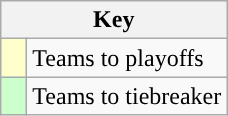<table class="wikitable">
<tr>
<th colspan=2>Key</th>
</tr>
<tr>
<td style="background:#ffffcc; width:10px;"></td>
<td style="text-align:left;">Teams to playoffs</td>
</tr>
<tr>
<td style="background:#ccffcc; width:10px;"></td>
<td style="text-align:left;">Teams to tiebreaker</td>
</tr>
</table>
